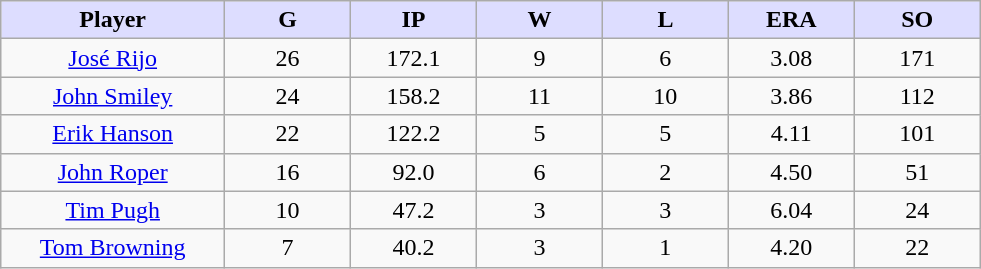<table class="wikitable sortable">
<tr>
<th style="background:#ddf; width:16%;">Player</th>
<th style="background:#ddf; width:9%;">G</th>
<th style="background:#ddf; width:9%;">IP</th>
<th style="background:#ddf; width:9%;">W</th>
<th style="background:#ddf; width:9%;">L</th>
<th style="background:#ddf; width:9%;">ERA</th>
<th style="background:#ddf; width:9%;">SO</th>
</tr>
<tr style="text-align:center;">
<td><a href='#'>José Rijo</a></td>
<td>26</td>
<td>172.1</td>
<td>9</td>
<td>6</td>
<td>3.08</td>
<td>171</td>
</tr>
<tr align=center>
<td><a href='#'>John Smiley</a></td>
<td>24</td>
<td>158.2</td>
<td>11</td>
<td>10</td>
<td>3.86</td>
<td>112</td>
</tr>
<tr align=center>
<td><a href='#'>Erik Hanson</a></td>
<td>22</td>
<td>122.2</td>
<td>5</td>
<td>5</td>
<td>4.11</td>
<td>101</td>
</tr>
<tr align=center>
<td><a href='#'>John Roper</a></td>
<td>16</td>
<td>92.0</td>
<td>6</td>
<td>2</td>
<td>4.50</td>
<td>51</td>
</tr>
<tr align=center>
<td><a href='#'>Tim Pugh</a></td>
<td>10</td>
<td>47.2</td>
<td>3</td>
<td>3</td>
<td>6.04</td>
<td>24</td>
</tr>
<tr align=center>
<td><a href='#'>Tom Browning</a></td>
<td>7</td>
<td>40.2</td>
<td>3</td>
<td>1</td>
<td>4.20</td>
<td>22</td>
</tr>
</table>
